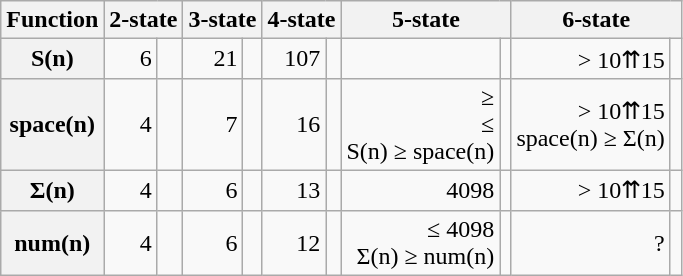<table class="wikitable" style="text-align:right">
<tr>
<th>Function</th>
<th colspan="2">2-state</th>
<th colspan="2">3-state</th>
<th colspan="2">4-state</th>
<th colspan="2">5-state</th>
<th colspan="2">6-state</th>
</tr>
<tr>
<th>S(n)</th>
<td>6</td>
<td></td>
<td>21</td>
<td></td>
<td>107</td>
<td></td>
<td></td>
<td></td>
<td>> 10⇈15</td>
<td></td>
</tr>
<tr>
<th>space(n)</th>
<td>4</td>
<td></td>
<td>7</td>
<td></td>
<td>16</td>
<td></td>
<td>≥  <br>≤ <br>S(n) ≥ space(n)</td>
<td></td>
<td>> 10⇈15<br>space(n) ≥ Σ(n)</td>
<td></td>
</tr>
<tr>
<th>Σ(n)</th>
<td>4</td>
<td></td>
<td>6</td>
<td></td>
<td>13</td>
<td></td>
<td>4098</td>
<td></td>
<td>> 10⇈15</td>
<td></td>
</tr>
<tr>
<th>num(n)</th>
<td>4</td>
<td></td>
<td>6</td>
<td></td>
<td>12</td>
<td></td>
<td>≤ 4098<br>Σ(n) ≥ num(n)</td>
<td></td>
<td>?</td>
<td></td>
</tr>
</table>
